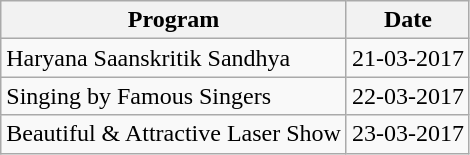<table class="wikitable">
<tr>
<th>Program</th>
<th>Date</th>
</tr>
<tr>
<td>Haryana Saanskritik Sandhya</td>
<td>21-03-2017</td>
</tr>
<tr>
<td>Singing by Famous Singers</td>
<td>22-03-2017</td>
</tr>
<tr>
<td>Beautiful & Attractive Laser Show</td>
<td>23-03-2017</td>
</tr>
</table>
